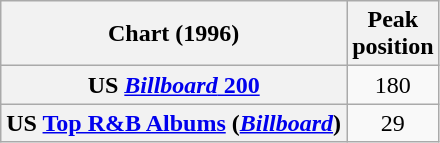<table class="wikitable sortable plainrowheaders" style="text-align:center">
<tr>
<th scope="col">Chart (1996)</th>
<th scope="col">Peak<br> position</th>
</tr>
<tr>
<th scope="row">US <a href='#'><em>Billboard</em> 200</a></th>
<td>180</td>
</tr>
<tr>
<th scope="row">US <a href='#'>Top R&B Albums</a> (<em><a href='#'>Billboard</a></em>)</th>
<td>29</td>
</tr>
</table>
